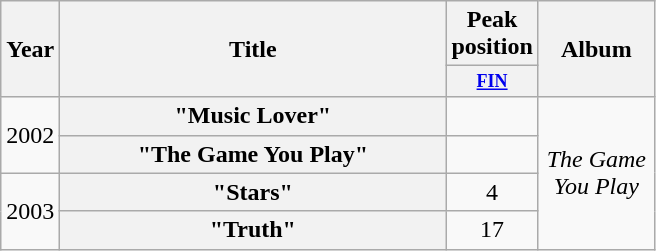<table class="wikitable plainrowheaders" style="text-align:center;">
<tr>
<th align="center" rowspan="2" width="10">Year</th>
<th align="center" rowspan="2" width="250">Title</th>
<th align="center" colspan="1" width="20">Peak position</th>
<th align="center" rowspan="2" width="70">Album</th>
</tr>
<tr>
<th scope="col" style="width:3em;font-size:75%;"><a href='#'>FIN</a><br></th>
</tr>
<tr>
<td rowspan=2>2002</td>
<th scope="row">"Music Lover"</th>
<td></td>
<td rowspan=4><em>The Game You Play</em></td>
</tr>
<tr>
<th scope="row">"The Game You Play"</th>
<td></td>
</tr>
<tr>
<td rowspan=2>2003</td>
<th scope="row">"Stars"</th>
<td>4</td>
</tr>
<tr>
<th scope="row">"Truth"</th>
<td>17</td>
</tr>
</table>
